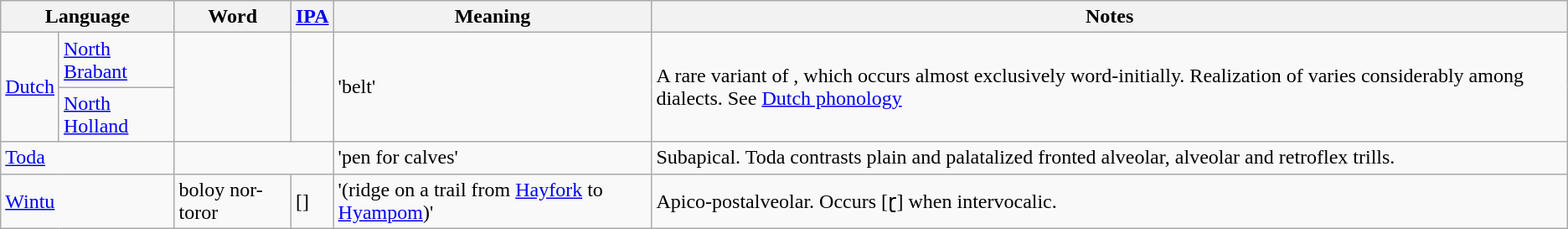<table class="wikitable">
<tr>
<th colspan=2>Language</th>
<th>Word</th>
<th><a href='#'>IPA</a></th>
<th>Meaning</th>
<th>Notes</th>
</tr>
<tr>
<td rowspan=2><a href='#'>Dutch</a></td>
<td><a href='#'>North Brabant</a></td>
<td rowspan=2></td>
<td rowspan=2></td>
<td rowspan=2>'belt'</td>
<td rowspan=2>A rare variant of , which occurs almost exclusively word-initially. Realization of  varies considerably among dialects. See <a href='#'>Dutch phonology</a></td>
</tr>
<tr>
<td><a href='#'>North Holland</a></td>
</tr>
<tr>
<td colspan=2><a href='#'>Toda</a></td>
<td colspan=2 align=center></td>
<td>'pen for calves'</td>
<td>Subapical. Toda contrasts plain and palatalized fronted alveolar, alveolar and retroflex trills.</td>
</tr>
<tr>
<td colspan=2><a href='#'>Wintu</a></td>
<td>boloy nor-toror</td>
<td>[]</td>
<td>'(ridge on a trail from <a href='#'>Hayfork</a> to <a href='#'>Hyampom</a>)'</td>
<td>Apico-postalveolar. Occurs [ɽ] when intervocalic.</td>
</tr>
</table>
